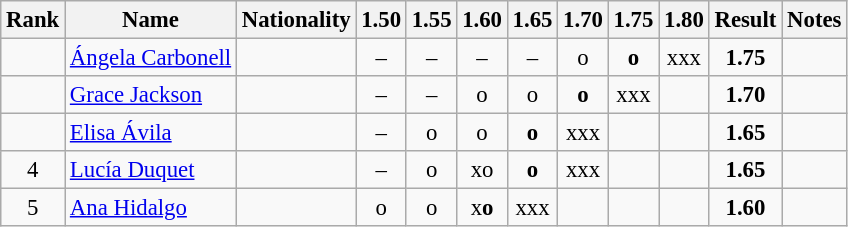<table class="wikitable sortable" style="text-align:center;font-size:95%">
<tr>
<th>Rank</th>
<th>Name</th>
<th>Nationality</th>
<th>1.50</th>
<th>1.55</th>
<th>1.60</th>
<th>1.65</th>
<th>1.70</th>
<th>1.75</th>
<th>1.80</th>
<th>Result</th>
<th>Notes</th>
</tr>
<tr>
<td></td>
<td align=left><a href='#'>Ángela Carbonell</a></td>
<td align=left></td>
<td>–</td>
<td>–</td>
<td>–</td>
<td>–</td>
<td>o</td>
<td><strong>o</strong></td>
<td>xxx</td>
<td><strong>1.75</strong></td>
<td></td>
</tr>
<tr>
<td></td>
<td align=left><a href='#'>Grace Jackson</a></td>
<td align=left></td>
<td>–</td>
<td>–</td>
<td>o</td>
<td>o</td>
<td><strong>o</strong></td>
<td>xxx</td>
<td></td>
<td><strong>1.70</strong></td>
<td></td>
</tr>
<tr>
<td></td>
<td align=left><a href='#'>Elisa Ávila</a></td>
<td align=left></td>
<td>–</td>
<td>o</td>
<td>o</td>
<td><strong>o</strong></td>
<td>xxx</td>
<td></td>
<td></td>
<td><strong>1.65</strong></td>
<td></td>
</tr>
<tr>
<td>4</td>
<td align=left><a href='#'>Lucía Duquet</a></td>
<td align=left></td>
<td>–</td>
<td>o</td>
<td>xo</td>
<td><strong>o</strong></td>
<td>xxx</td>
<td></td>
<td></td>
<td><strong>1.65</strong></td>
<td></td>
</tr>
<tr>
<td>5</td>
<td align=left><a href='#'>Ana Hidalgo</a></td>
<td align=left></td>
<td>o</td>
<td>o</td>
<td>x<strong>o</strong></td>
<td>xxx</td>
<td></td>
<td></td>
<td></td>
<td><strong>1.60</strong></td>
<td></td>
</tr>
</table>
